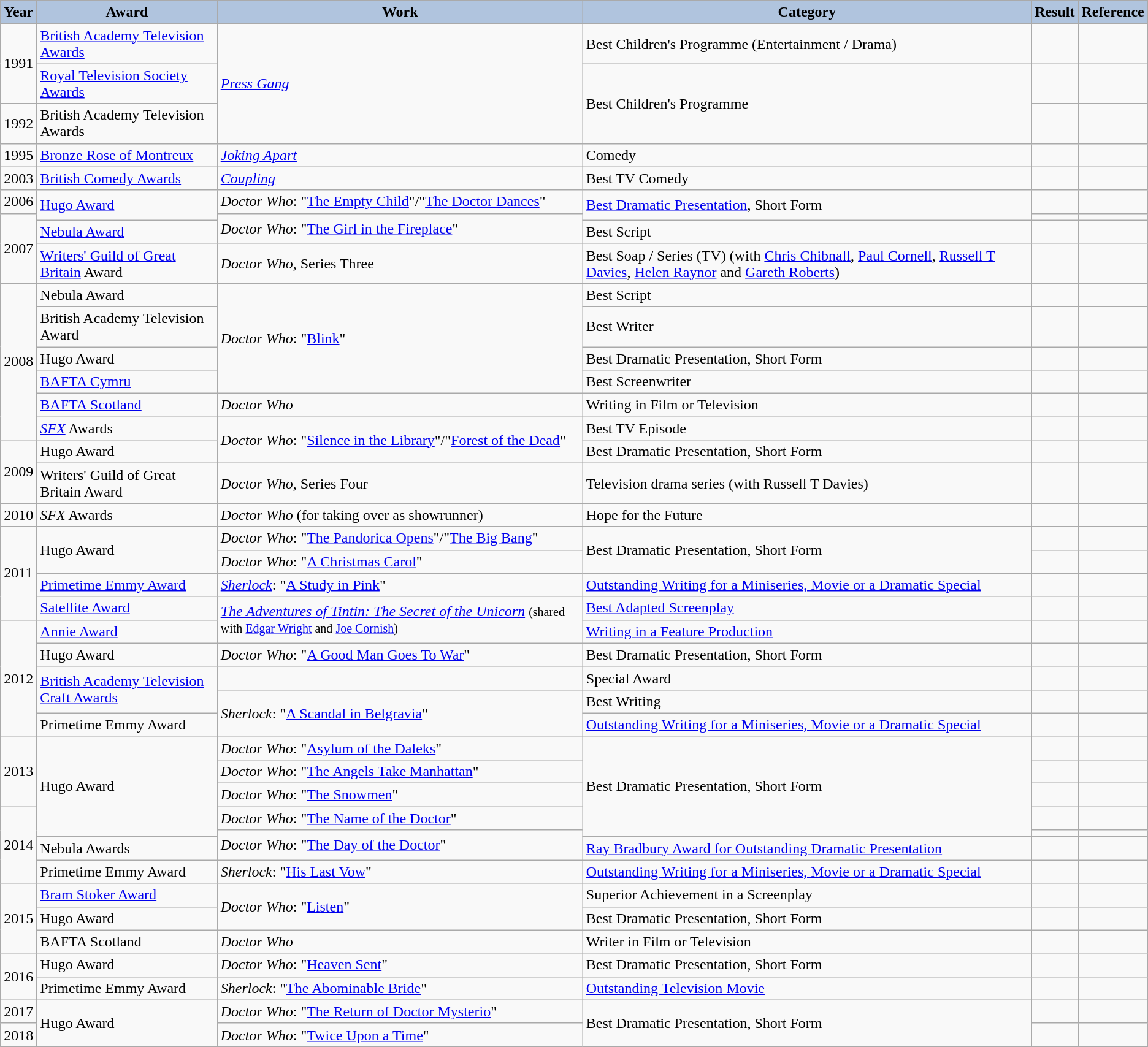<table class="wikitable" style="font-size:100%">
<tr style="text-align:center;">
<th style="background:#B0C4DE;">Year</th>
<th style="background:#B0C4DE;">Award</th>
<th style="background:#B0C4DE;">Work</th>
<th style="background:#B0C4DE;">Category</th>
<th style="background:#B0C4DE;">Result</th>
<th style="background:#B0C4DE;">Reference</th>
</tr>
<tr>
<td rowspan="2">1991</td>
<td><a href='#'>British Academy Television Awards</a></td>
<td rowspan="3"><em><a href='#'>Press Gang</a></em></td>
<td>Best Children's Programme (Entertainment / Drama)</td>
<td></td>
<td></td>
</tr>
<tr>
<td><a href='#'>Royal Television Society Awards</a></td>
<td rowspan="2">Best Children's Programme</td>
<td></td>
<td></td>
</tr>
<tr>
<td>1992</td>
<td>British Academy Television Awards</td>
<td></td>
<td></td>
</tr>
<tr>
<td>1995</td>
<td><a href='#'>Bronze Rose of Montreux</a></td>
<td><em><a href='#'>Joking Apart</a></em></td>
<td>Comedy</td>
<td></td>
<td></td>
</tr>
<tr>
<td>2003</td>
<td><a href='#'>British Comedy Awards</a></td>
<td><em><a href='#'>Coupling</a></em></td>
<td>Best TV Comedy</td>
<td></td>
<td></td>
</tr>
<tr>
<td>2006</td>
<td rowspan="2"><a href='#'>Hugo Award</a></td>
<td><em>Doctor Who</em>: "<a href='#'>The Empty Child</a>"/"<a href='#'>The Doctor Dances</a>"</td>
<td rowspan="2"><a href='#'>Best Dramatic Presentation</a>, Short Form</td>
<td></td>
<td></td>
</tr>
<tr>
<td rowspan="3">2007</td>
<td rowspan="2"><em>Doctor Who</em>: "<a href='#'>The Girl in the Fireplace</a>"</td>
<td></td>
<td></td>
</tr>
<tr>
<td><a href='#'>Nebula Award</a></td>
<td>Best Script</td>
<td></td>
<td></td>
</tr>
<tr>
<td><a href='#'>Writers' Guild of Great Britain</a> Award</td>
<td><em>Doctor Who</em>, Series Three</td>
<td>Best Soap / Series (TV) (with <a href='#'>Chris Chibnall</a>, <a href='#'>Paul Cornell</a>, <a href='#'>Russell T Davies</a>, <a href='#'>Helen Raynor</a> and <a href='#'>Gareth Roberts</a>)</td>
<td></td>
<td></td>
</tr>
<tr>
<td rowspan="6">2008</td>
<td>Nebula Award</td>
<td rowspan="4"><em>Doctor Who</em>: "<a href='#'>Blink</a>"</td>
<td>Best Script</td>
<td></td>
<td></td>
</tr>
<tr>
<td>British Academy Television Award</td>
<td>Best Writer</td>
<td></td>
<td></td>
</tr>
<tr>
<td>Hugo Award</td>
<td>Best Dramatic Presentation, Short Form</td>
<td></td>
<td></td>
</tr>
<tr>
<td><a href='#'>BAFTA Cymru</a></td>
<td>Best Screenwriter</td>
<td></td>
<td></td>
</tr>
<tr>
<td><a href='#'>BAFTA Scotland</a></td>
<td><em>Doctor Who</em></td>
<td>Writing in Film or Television</td>
<td></td>
<td></td>
</tr>
<tr>
<td><em><a href='#'>SFX</a></em> Awards</td>
<td rowspan="2"><em>Doctor Who</em>: "<a href='#'>Silence in the Library</a>"/"<a href='#'>Forest of the Dead</a>"</td>
<td>Best TV Episode</td>
<td></td>
<td></td>
</tr>
<tr>
<td rowspan="2">2009</td>
<td>Hugo Award</td>
<td>Best Dramatic Presentation, Short Form</td>
<td></td>
<td></td>
</tr>
<tr>
<td>Writers' Guild of Great Britain Award</td>
<td><em>Doctor Who</em>, Series Four</td>
<td>Television drama series (with Russell T Davies)</td>
<td></td>
<td></td>
</tr>
<tr>
<td>2010</td>
<td><em>SFX</em> Awards</td>
<td><em>Doctor Who</em> (for taking over as showrunner)</td>
<td>Hope for the Future</td>
<td></td>
<td></td>
</tr>
<tr>
<td rowspan="4">2011</td>
<td rowspan="2">Hugo Award</td>
<td><em>Doctor Who</em>: "<a href='#'>The Pandorica Opens</a>"/"<a href='#'>The Big Bang</a>"</td>
<td rowspan="2">Best Dramatic Presentation, Short Form</td>
<td></td>
<td></td>
</tr>
<tr>
<td><em>Doctor Who</em>: "<a href='#'>A Christmas Carol</a>"</td>
<td></td>
<td></td>
</tr>
<tr>
<td><a href='#'>Primetime Emmy Award</a></td>
<td><em><a href='#'>Sherlock</a></em>: "<a href='#'>A Study in Pink</a>"</td>
<td><a href='#'>Outstanding Writing for a Miniseries, Movie or a Dramatic Special</a></td>
<td></td>
<td></td>
</tr>
<tr>
<td><a href='#'>Satellite Award</a></td>
<td rowspan=2><em><a href='#'>The Adventures of Tintin: The Secret of the Unicorn</a></em> <small>(shared with <a href='#'>Edgar Wright</a> and <a href='#'>Joe Cornish</a>)</small></td>
<td><a href='#'>Best Adapted Screenplay</a></td>
<td></td>
<td></td>
</tr>
<tr>
<td rowspan="5">2012</td>
<td><a href='#'>Annie Award</a></td>
<td><a href='#'>Writing in a Feature Production</a></td>
<td></td>
<td></td>
</tr>
<tr>
<td>Hugo Award</td>
<td><em>Doctor Who</em>: "<a href='#'>A Good Man Goes To War</a>"</td>
<td>Best Dramatic Presentation, Short Form</td>
<td></td>
<td></td>
</tr>
<tr>
<td rowspan=2><a href='#'>British Academy Television Craft Awards</a></td>
<td></td>
<td>Special Award</td>
<td></td>
<td></td>
</tr>
<tr>
<td rowspan="2"><em>Sherlock</em>: "<a href='#'>A Scandal in Belgravia</a>"</td>
<td>Best Writing</td>
<td></td>
<td></td>
</tr>
<tr>
<td>Primetime Emmy Award</td>
<td><a href='#'>Outstanding Writing for a Miniseries, Movie or a Dramatic Special</a></td>
<td></td>
<td></td>
</tr>
<tr>
<td rowspan="3">2013</td>
<td rowspan="5">Hugo Award</td>
<td><em>Doctor Who</em>: "<a href='#'>Asylum of the Daleks</a>"</td>
<td rowspan="5">Best Dramatic Presentation, Short Form</td>
<td></td>
<td></td>
</tr>
<tr>
<td><em>Doctor Who</em>: "<a href='#'>The Angels Take Manhattan</a>"</td>
<td></td>
<td></td>
</tr>
<tr>
<td><em>Doctor Who</em>: "<a href='#'>The Snowmen</a>"</td>
<td></td>
<td></td>
</tr>
<tr>
<td rowspan="4">2014</td>
<td><em>Doctor Who</em>: "<a href='#'>The Name of the Doctor</a>"</td>
<td></td>
<td></td>
</tr>
<tr>
<td rowspan="2"><em>Doctor Who</em>: "<a href='#'>The Day of the Doctor</a>"</td>
<td></td>
<td></td>
</tr>
<tr>
<td>Nebula Awards</td>
<td><a href='#'>Ray Bradbury Award for Outstanding Dramatic Presentation</a></td>
<td></td>
<td></td>
</tr>
<tr>
<td>Primetime Emmy Award</td>
<td><em>Sherlock</em>: "<a href='#'>His Last Vow</a>"</td>
<td><a href='#'>Outstanding Writing for a Miniseries, Movie or a Dramatic Special</a></td>
<td></td>
<td></td>
</tr>
<tr>
<td rowspan="3">2015</td>
<td><a href='#'>Bram Stoker Award</a></td>
<td rowspan="2"><em>Doctor Who</em>: "<a href='#'>Listen</a>"</td>
<td>Superior Achievement in a Screenplay</td>
<td></td>
<td></td>
</tr>
<tr>
<td>Hugo Award</td>
<td>Best Dramatic Presentation, Short Form</td>
<td></td>
<td></td>
</tr>
<tr>
<td>BAFTA Scotland</td>
<td><em>Doctor Who</em></td>
<td>Writer in Film or Television</td>
<td></td>
<td></td>
</tr>
<tr>
<td rowspan="2">2016</td>
<td>Hugo Award</td>
<td><em>Doctor Who</em>: "<a href='#'>Heaven Sent</a>"</td>
<td>Best Dramatic Presentation, Short Form</td>
<td></td>
<td></td>
</tr>
<tr>
<td>Primetime Emmy Award</td>
<td><em>Sherlock</em>: "<a href='#'>The Abominable Bride</a>"</td>
<td><a href='#'>Outstanding Television Movie</a></td>
<td></td>
<td></td>
</tr>
<tr>
<td>2017</td>
<td rowspan="2">Hugo Award</td>
<td><em>Doctor Who</em>: "<a href='#'>The Return of Doctor Mysterio</a>"</td>
<td rowspan="2">Best Dramatic Presentation, Short Form</td>
<td></td>
<td></td>
</tr>
<tr>
<td>2018</td>
<td><em>Doctor Who</em>: "<a href='#'>Twice Upon a Time</a>"</td>
<td></td>
<td></td>
</tr>
</table>
